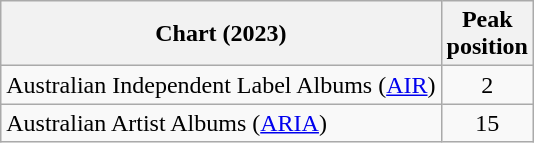<table class="wikitable">
<tr>
<th>Chart (2023)</th>
<th>Peak<br>position</th>
</tr>
<tr>
<td>Australian Independent Label Albums (<a href='#'>AIR</a>)</td>
<td align="center">2</td>
</tr>
<tr>
<td>Australian Artist Albums (<a href='#'>ARIA</a>) </td>
<td align="center">15</td>
</tr>
</table>
